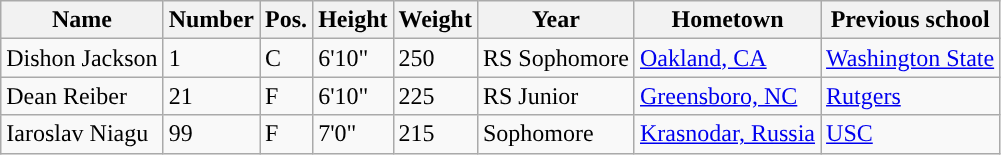<table class="wikitable sortable" border="1">
<tr>
<th>Name</th>
<th>Number</th>
<th>Pos.</th>
<th>Height</th>
<th>Weight</th>
<th>Year</th>
<th>Hometown</th>
<th>Previous school</th>
</tr>
<tr>
<td>Dishon Jackson</td>
<td>1</td>
<td>C</td>
<td>6'10"</td>
<td>250</td>
<td>RS Sophomore</td>
<td><a href='#'>Oakland, CA</a></td>
<td><a href='#'>Washington State</a></td>
</tr>
<tr>
<td>Dean Reiber</td>
<td>21</td>
<td>F</td>
<td>6'10"</td>
<td>225</td>
<td>RS Junior</td>
<td><a href='#'>Greensboro, NC</a></td>
<td><a href='#'>Rutgers</a></td>
</tr>
<tr>
<td>Iaroslav Niagu</td>
<td>99</td>
<td>F</td>
<td>7'0"</td>
<td>215</td>
<td>Sophomore</td>
<td><a href='#'>Krasnodar, Russia</a></td>
<td><a href='#'>USC</a></td>
</tr>
</table>
